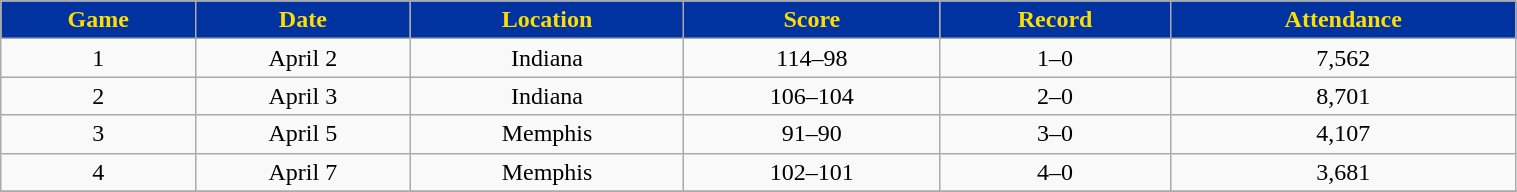<table class="wikitable" width="80%">
<tr align="center"  style="background:#0032A0;color:#FEDD00;">
<td><strong>Game</strong></td>
<td><strong>Date</strong></td>
<td><strong>Location</strong></td>
<td><strong>Score</strong></td>
<td><strong>Record</strong></td>
<td><strong>Attendance</strong></td>
</tr>
<tr style="text-align:center;" bgcolor="">
<td>1</td>
<td>April 2</td>
<td>Indiana</td>
<td>114–98</td>
<td>1–0</td>
<td>7,562</td>
</tr>
<tr align="center" bgcolor="">
<td>2</td>
<td>April 3</td>
<td>Indiana</td>
<td>106–104</td>
<td>2–0</td>
<td>8,701</td>
</tr>
<tr align="center" bgcolor="">
<td>3</td>
<td>April 5</td>
<td>Memphis</td>
<td>91–90</td>
<td>3–0</td>
<td>4,107</td>
</tr>
<tr align="center" bgcolor="">
<td>4</td>
<td>April 7</td>
<td>Memphis</td>
<td>102–101</td>
<td>4–0</td>
<td>3,681</td>
</tr>
<tr align="center" bgcolor="">
</tr>
</table>
